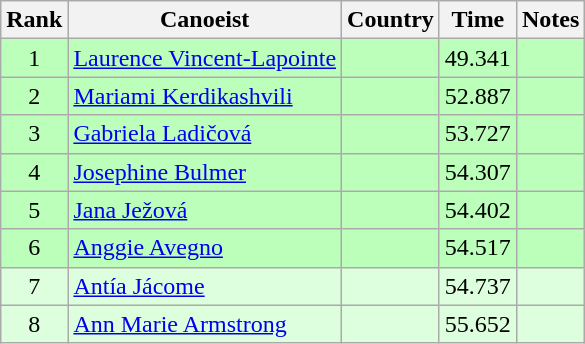<table class="wikitable" style="text-align:center">
<tr>
<th>Rank</th>
<th>Canoeist</th>
<th>Country</th>
<th>Time</th>
<th>Notes</th>
</tr>
<tr bgcolor=bbffbb>
<td>1</td>
<td align="left"><a href='#'>Laurence Vincent-Lapointe</a></td>
<td align="left"></td>
<td>49.341</td>
<td></td>
</tr>
<tr bgcolor=bbffbb>
<td>2</td>
<td align="left"><a href='#'>Mariami Kerdikashvili</a></td>
<td align="left"></td>
<td>52.887</td>
<td></td>
</tr>
<tr bgcolor=bbffbb>
<td>3</td>
<td align="left"><a href='#'>Gabriela Ladičová</a></td>
<td align="left"></td>
<td>53.727</td>
<td></td>
</tr>
<tr bgcolor=bbffbb>
<td>4</td>
<td align="left"><a href='#'>Josephine Bulmer</a></td>
<td align="left"></td>
<td>54.307</td>
<td></td>
</tr>
<tr bgcolor=bbffbb>
<td>5</td>
<td align="left"><a href='#'>Jana Ježová</a></td>
<td align="left"></td>
<td>54.402</td>
<td></td>
</tr>
<tr bgcolor=bbffbb>
<td>6</td>
<td align="left"><a href='#'>Anggie Avegno</a></td>
<td align="left"></td>
<td>54.517</td>
<td></td>
</tr>
<tr bgcolor=ddffdd>
<td>7</td>
<td align="left"><a href='#'>Antía Jácome</a></td>
<td align="left"></td>
<td>54.737</td>
<td></td>
</tr>
<tr bgcolor=ddffdd>
<td>8</td>
<td align="left"><a href='#'>Ann Marie Armstrong</a></td>
<td align="left"></td>
<td>55.652</td>
<td></td>
</tr>
</table>
